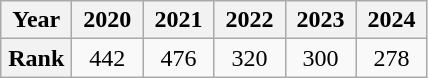<table class="wikitable alternance" style="text-align:center;">
<tr>
<th scope="col" width="40px" bgcolor="#DFDFDF">Year</th>
<th scope="col" width="40px" bgcolor="#DFDFDF">2020</th>
<th scope="col" width="40px" bgcolor="#DFDFDF">2021</th>
<th scope="col" width="40px" bgcolor="#DFDFDF">2022</th>
<th scope="col" width="40px" bgcolor="#DFDFDF">2023</th>
<th scope="col" width="40px" bgcolor="#DFDFDF">2024</th>
</tr>
<tr>
<th scope="row">Rank</th>
<td>442</td>
<td>476</td>
<td>320</td>
<td>300</td>
<td>278</td>
</tr>
</table>
